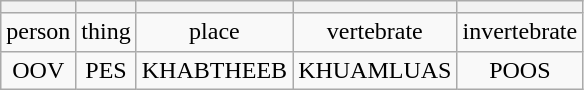<table class="wikitable">
<tr align="center" style="font-size: 18px">
<th></th>
<th></th>
<th></th>
<th></th>
<th></th>
</tr>
<tr align="center">
<td>person</td>
<td>thing</td>
<td>place</td>
<td>vertebrate</td>
<td>invertebrate</td>
</tr>
<tr align="center">
<td>OOV</td>
<td>PES</td>
<td>KHABTHEEB</td>
<td>KHUAMLUAS</td>
<td>POOS</td>
</tr>
</table>
